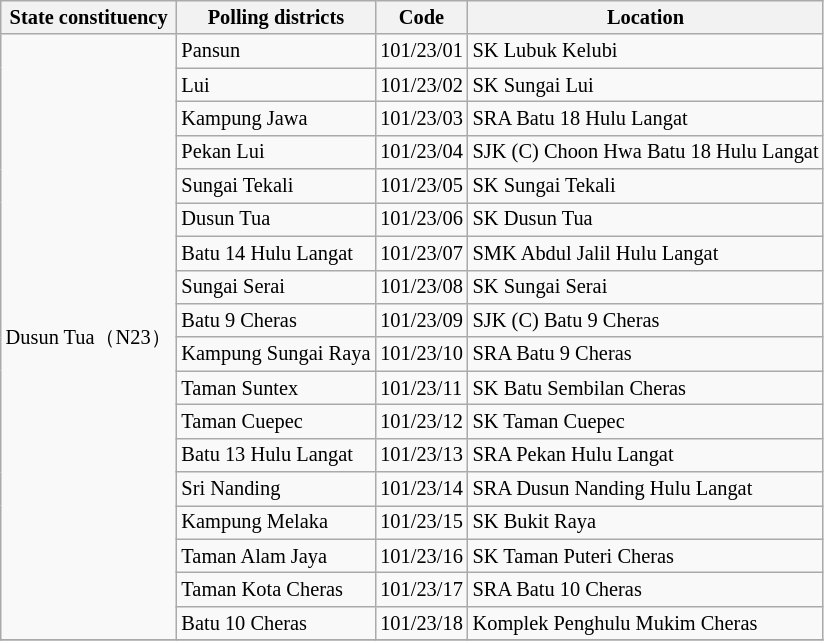<table class="wikitable sortable mw-collapsible" style="white-space:nowrap;font-size:85%">
<tr>
<th>State constituency</th>
<th>Polling districts</th>
<th>Code</th>
<th>Location</th>
</tr>
<tr>
<td rowspan="18">Dusun Tua（N23）</td>
<td>Pansun</td>
<td>101/23/01</td>
<td>SK Lubuk Kelubi</td>
</tr>
<tr>
<td>Lui</td>
<td>101/23/02</td>
<td>SK Sungai Lui</td>
</tr>
<tr>
<td>Kampung Jawa</td>
<td>101/23/03</td>
<td>SRA Batu 18 Hulu Langat</td>
</tr>
<tr>
<td>Pekan Lui</td>
<td>101/23/04</td>
<td>SJK (C) Choon Hwa Batu 18 Hulu Langat</td>
</tr>
<tr>
<td>Sungai Tekali</td>
<td>101/23/05</td>
<td>SK Sungai Tekali</td>
</tr>
<tr>
<td>Dusun Tua</td>
<td>101/23/06</td>
<td>SK Dusun Tua</td>
</tr>
<tr>
<td>Batu 14 Hulu Langat</td>
<td>101/23/07</td>
<td>SMK Abdul Jalil Hulu Langat</td>
</tr>
<tr>
<td>Sungai Serai</td>
<td>101/23/08</td>
<td>SK Sungai Serai</td>
</tr>
<tr>
<td>Batu 9 Cheras</td>
<td>101/23/09</td>
<td>SJK (C) Batu 9 Cheras</td>
</tr>
<tr>
<td>Kampung Sungai Raya</td>
<td>101/23/10</td>
<td>SRA Batu 9 Cheras</td>
</tr>
<tr>
<td>Taman Suntex</td>
<td>101/23/11</td>
<td>SK Batu Sembilan Cheras</td>
</tr>
<tr>
<td>Taman Cuepec</td>
<td>101/23/12</td>
<td>SK Taman Cuepec</td>
</tr>
<tr>
<td>Batu 13 Hulu Langat</td>
<td>101/23/13</td>
<td>SRA Pekan Hulu Langat</td>
</tr>
<tr>
<td>Sri Nanding</td>
<td>101/23/14</td>
<td>SRA Dusun Nanding Hulu Langat</td>
</tr>
<tr>
<td>Kampung Melaka</td>
<td>101/23/15</td>
<td>SK Bukit Raya</td>
</tr>
<tr>
<td>Taman Alam Jaya</td>
<td>101/23/16</td>
<td>SK Taman Puteri Cheras</td>
</tr>
<tr>
<td>Taman Kota Cheras</td>
<td>101/23/17</td>
<td>SRA Batu 10 Cheras</td>
</tr>
<tr>
<td>Batu 10 Cheras</td>
<td>101/23/18</td>
<td>Komplek Penghulu Mukim Cheras</td>
</tr>
<tr>
</tr>
</table>
